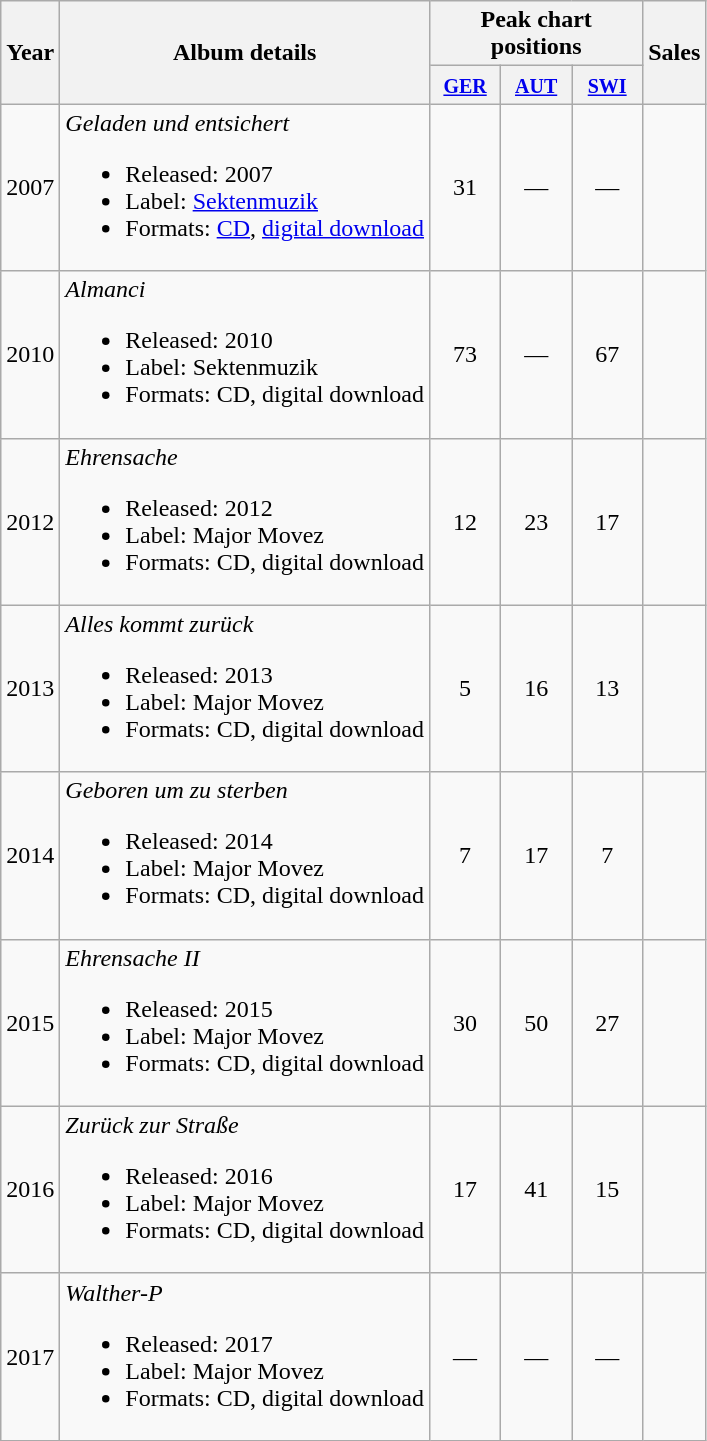<table class="wikitable" style="text-align:center;">
<tr>
<th rowspan="2">Year</th>
<th rowspan="2">Album details</th>
<th colspan="3">Peak chart positions</th>
<th rowspan="2">Sales</th>
</tr>
<tr>
<th width="40"><small><a href='#'>GER</a></small></th>
<th width="40"><small><a href='#'>AUT</a></small></th>
<th width="40"><small><a href='#'>SWI</a></small></th>
</tr>
<tr>
<td>2007</td>
<td align="left"><em>Geladen und entsichert</em><br><ul><li>Released: 2007</li><li>Label: <a href='#'>Sektenmuzik</a></li><li>Formats: <a href='#'>CD</a>, <a href='#'>digital download</a></li></ul></td>
<td align="center">31</td>
<td align="center">—</td>
<td align="center">—</td>
<td></td>
</tr>
<tr>
<td>2010</td>
<td align="left"><em>Almanci</em><br><ul><li>Released: 2010</li><li>Label: Sektenmuzik</li><li>Formats: CD, digital download</li></ul></td>
<td align="center">73</td>
<td align="center">—</td>
<td align="center">67</td>
<td></td>
</tr>
<tr>
<td>2012</td>
<td align="left"><em>Ehrensache</em><br><ul><li>Released: 2012</li><li>Label: Major Movez</li><li>Formats: CD, digital download</li></ul></td>
<td align="center">12</td>
<td align="center">23</td>
<td align="center">17</td>
<td></td>
</tr>
<tr>
<td>2013</td>
<td align="left"><em>Alles kommt zurück</em><br><ul><li>Released: 2013</li><li>Label: Major Movez</li><li>Formats: CD, digital download</li></ul></td>
<td align="center">5</td>
<td align="center">16</td>
<td align="center">13</td>
<td></td>
</tr>
<tr>
<td>2014</td>
<td align="left"><em>Geboren um zu sterben</em><br><ul><li>Released: 2014</li><li>Label: Major Movez</li><li>Formats: CD, digital download</li></ul></td>
<td align="center">7</td>
<td align="center">17</td>
<td align="center">7</td>
<td></td>
</tr>
<tr>
<td>2015</td>
<td align="left"><em>Ehrensache II</em><br><ul><li>Released: 2015</li><li>Label: Major Movez</li><li>Formats: CD, digital download</li></ul></td>
<td align="center">30</td>
<td align="center">50</td>
<td align="center">27</td>
<td></td>
</tr>
<tr>
<td>2016</td>
<td align="left"><em>Zurück zur Straße</em><br><ul><li>Released: 2016</li><li>Label: Major Movez</li><li>Formats: CD, digital download</li></ul></td>
<td align="center">17</td>
<td align="center">41</td>
<td align="center">15</td>
<td></td>
</tr>
<tr>
<td>2017</td>
<td align="left"><em>Walther-P</em><br><ul><li>Released: 2017</li><li>Label: Major Movez</li><li>Formats: CD, digital download</li></ul></td>
<td align="center">—</td>
<td align="center">—</td>
<td align="center">—</td>
<td></td>
</tr>
</table>
